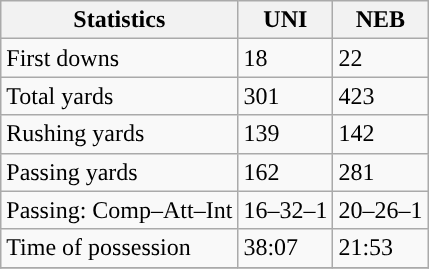<table class="wikitable" style="float: left;">
<tr>
<th>Statistics</th>
<th>UNI</th>
<th>NEB</th>
</tr>
<tr>
<td>First downs</td>
<td>18</td>
<td>22</td>
</tr>
<tr>
<td>Total yards</td>
<td>301</td>
<td>423</td>
</tr>
<tr>
<td>Rushing yards</td>
<td>139</td>
<td>142</td>
</tr>
<tr>
<td>Passing yards</td>
<td>162</td>
<td>281</td>
</tr>
<tr>
<td>Passing: Comp–Att–Int</td>
<td>16–32–1</td>
<td>20–26–1</td>
</tr>
<tr>
<td>Time of possession</td>
<td>38:07</td>
<td>21:53</td>
</tr>
<tr>
</tr>
</table>
